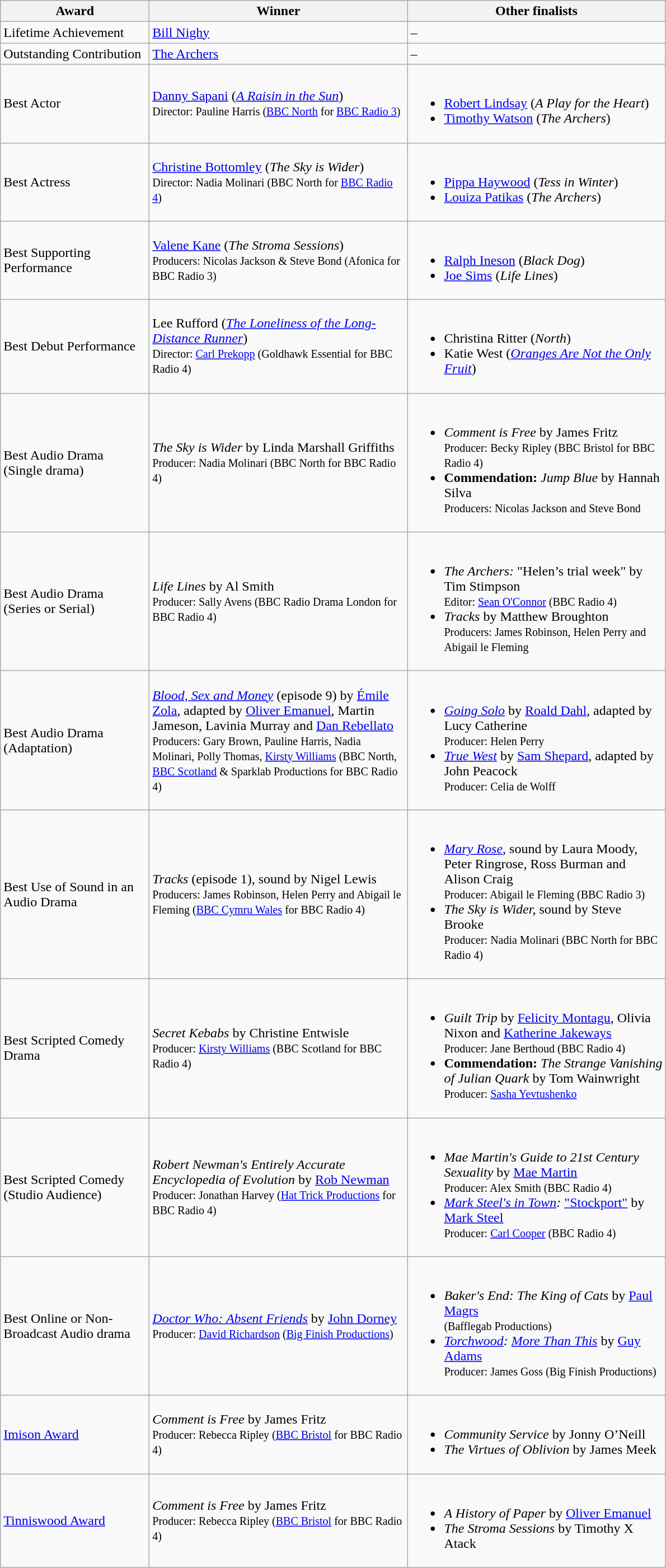<table class="wikitable">
<tr>
<th style="width:170px">Award</th>
<th style="width:300px">Winner</th>
<th style="width:300px">Other finalists</th>
</tr>
<tr>
<td>Lifetime Achievement</td>
<td><a href='#'>Bill Nighy</a></td>
<td>–</td>
</tr>
<tr>
<td>Outstanding Contribution</td>
<td><a href='#'>The Archers</a></td>
<td>–</td>
</tr>
<tr>
<td>Best Actor</td>
<td><a href='#'>Danny Sapani</a> (<em><a href='#'>A Raisin in the Sun</a></em>)<br><small>Director: Pauline Harris (<a href='#'>BBC North</a> for <a href='#'>BBC Radio 3</a>)</small></td>
<td><br><ul><li><a href='#'>Robert Lindsay</a> (<em>A Play for the Heart</em>)</li><li><a href='#'>Timothy Watson</a> (<em>The Archers</em>)</li></ul></td>
</tr>
<tr>
<td>Best Actress</td>
<td><a href='#'>Christine Bottomley</a> (<em>The Sky is Wider</em>)<br><small>Director: Nadia Molinari (BBC North for <a href='#'>BBC Radio 4</a>)</small></td>
<td><br><ul><li><a href='#'>Pippa Haywood</a> (<em>Tess in Winter</em>)</li><li><a href='#'>Louiza Patikas</a> (<em>The Archers</em>)</li></ul></td>
</tr>
<tr>
<td>Best Supporting Performance</td>
<td><a href='#'>Valene Kane</a> (<em>The Stroma Sessions</em>)<br><small>Producers: Nicolas Jackson & Steve Bond (Afonica for BBC Radio 3)</small></td>
<td><br><ul><li><a href='#'>Ralph Ineson</a> (<em>Black Dog</em>)</li><li><a href='#'>Joe Sims</a> (<em>Life Lines</em>)</li></ul></td>
</tr>
<tr>
<td>Best Debut Performance</td>
<td>Lee Rufford (<em><a href='#'>The Loneliness of the Long-Distance Runner</a></em>)<br><small>Director: <a href='#'>Carl Prekopp</a> (Goldhawk Essential for BBC Radio 4)</small></td>
<td><br><ul><li>Christina Ritter (<em>North</em>)</li><li>Katie West (<em><a href='#'>Oranges Are Not the Only Fruit</a></em>)</li></ul></td>
</tr>
<tr>
<td>Best Audio Drama<br>(Single drama)</td>
<td><em>The Sky is Wider</em> by Linda Marshall Griffiths<br><small>Producer: Nadia Molinari (BBC North for BBC Radio 4)</small></td>
<td><br><ul><li><em>Comment is Free</em> by James Fritz<br><small>Producer: Becky Ripley (BBC Bristol for BBC Radio 4)</small></li><li><strong>Commendation:</strong> <em>Jump Blue</em> by Hannah Silva<br><small>Producers: Nicolas Jackson and Steve Bond</small></li></ul></td>
</tr>
<tr>
<td>Best Audio Drama<br>(Series or Serial)</td>
<td><em>Life Lines</em> by Al Smith<br><small>Producer: Sally Avens (BBC Radio Drama London for BBC Radio 4)</small></td>
<td><br><ul><li><em>The Archers:</em> "Helen’s trial week" by Tim Stimpson<br><small>Editor: <a href='#'>Sean O'Connor</a> (BBC Radio 4)</small></li><li><em>Tracks</em> by Matthew Broughton<br><small>Producers: James Robinson, Helen Perry and Abigail le Fleming</small></li></ul></td>
</tr>
<tr>
<td>Best Audio Drama<br>(Adaptation)</td>
<td><em><a href='#'>Blood, Sex and Money</a></em> (episode 9) by <a href='#'>Émile Zola</a>, adapted by <a href='#'>Oliver Emanuel</a>, Martin Jameson, Lavinia Murray and <a href='#'>Dan Rebellato</a><br><small>Producers: Gary Brown, Pauline Harris, Nadia Molinari, Polly Thomas, <a href='#'>Kirsty Williams</a> (BBC North, <a href='#'>BBC Scotland</a> & Sparklab Productions for BBC Radio 4)</small></td>
<td><br><ul><li><em><a href='#'>Going Solo</a></em> by <a href='#'>Roald Dahl</a>, adapted by Lucy Catherine<br><small>Producer: Helen Perry</small></li><li><em><a href='#'>True West</a></em> by <a href='#'>Sam Shepard</a>, adapted by John Peacock<br><small>Producer: Celia de Wolff</small></li></ul></td>
</tr>
<tr>
<td>Best Use of Sound in an Audio Drama</td>
<td><em>Tracks</em> (episode 1), sound by Nigel Lewis<br><small>Producers: James Robinson, Helen Perry and Abigail le Fleming (<a href='#'>BBC Cymru Wales</a> for BBC Radio 4)</small></td>
<td><br><ul><li><em><a href='#'>Mary Rose</a></em>, sound by Laura Moody, Peter Ringrose, Ross Burman and Alison Craig<br><small>Producer: Abigail le Fleming (BBC Radio 3)</small></li><li><em>The Sky is Wider,</em> sound by Steve Brooke<br><small>Producer: Nadia Molinari (BBC North for BBC Radio 4)</small></li></ul></td>
</tr>
<tr>
<td>Best Scripted Comedy Drama</td>
<td><em>Secret Kebabs</em> by Christine Entwisle<br><small>Producer: <a href='#'>Kirsty Williams</a> (BBC Scotland for BBC Radio 4)</small></td>
<td><br><ul><li><em>Guilt Trip</em> by <a href='#'>Felicity Montagu</a>, Olivia Nixon and <a href='#'>Katherine Jakeways</a><br><small>Producer: Jane Berthoud (BBC Radio 4)</small></li><li><strong>Commendation:</strong> <em>The Strange Vanishing of Julian Quark</em> by Tom Wainwright<br><small>Producer: <a href='#'>Sasha Yevtushenko</a></small></li></ul></td>
</tr>
<tr>
<td>Best Scripted Comedy<br>(Studio Audience)</td>
<td><em>Robert Newman's Entirely Accurate Encyclopedia of Evolution</em> by <a href='#'>Rob Newman</a><br><small>Producer: Jonathan Harvey (<a href='#'>Hat Trick Productions</a> for BBC Radio 4)</small></td>
<td><br><ul><li><em>Mae Martin's Guide to 21st Century Sexuality</em> by <a href='#'>Mae Martin</a><br><small>Producer: Alex Smith (BBC Radio 4)</small></li><li><em><a href='#'>Mark Steel's in Town</a>:</em> <a href='#'>"Stockport"</a> by <a href='#'>Mark Steel</a><br><small>Producer: <a href='#'>Carl Cooper</a> (BBC Radio 4)</small></li></ul></td>
</tr>
<tr>
<td>Best Online or Non-Broadcast Audio drama</td>
<td><em><a href='#'>Doctor Who: Absent Friends</a></em> by <a href='#'>John Dorney</a><br><small>Producer: <a href='#'>David Richardson</a> (<a href='#'>Big Finish Productions</a>)</small></td>
<td><br><ul><li><em>Baker's End: The King of Cats</em> by <a href='#'>Paul Magrs</a><br><small>(Bafflegab Productions)</small></li><li><em><a href='#'>Torchwood</a>: <a href='#'>More Than This</a></em> by <a href='#'>Guy Adams</a><br><small>Producer: James Goss (Big Finish Productions)</small></li></ul></td>
</tr>
<tr>
<td><a href='#'>Imison Award</a></td>
<td><em>Comment is Free</em> by James Fritz<br><small>Producer: Rebecca Ripley (<a href='#'>BBC Bristol</a> for BBC Radio 4)</small></td>
<td><br><ul><li><em>Community Service</em> by Jonny O’Neill</li><li><em>The Virtues of Oblivion</em> by James Meek</li></ul></td>
</tr>
<tr>
<td><a href='#'>Tinniswood Award</a></td>
<td><em>Comment is Free</em> by James Fritz<br><small>Producer: Rebecca Ripley (<a href='#'>BBC Bristol</a> for BBC Radio 4)</small></td>
<td><br><ul><li><em>A History of Paper</em> by <a href='#'>Oliver Emanuel</a></li><li><em>The Stroma Sessions</em> by Timothy X Atack</li></ul></td>
</tr>
</table>
